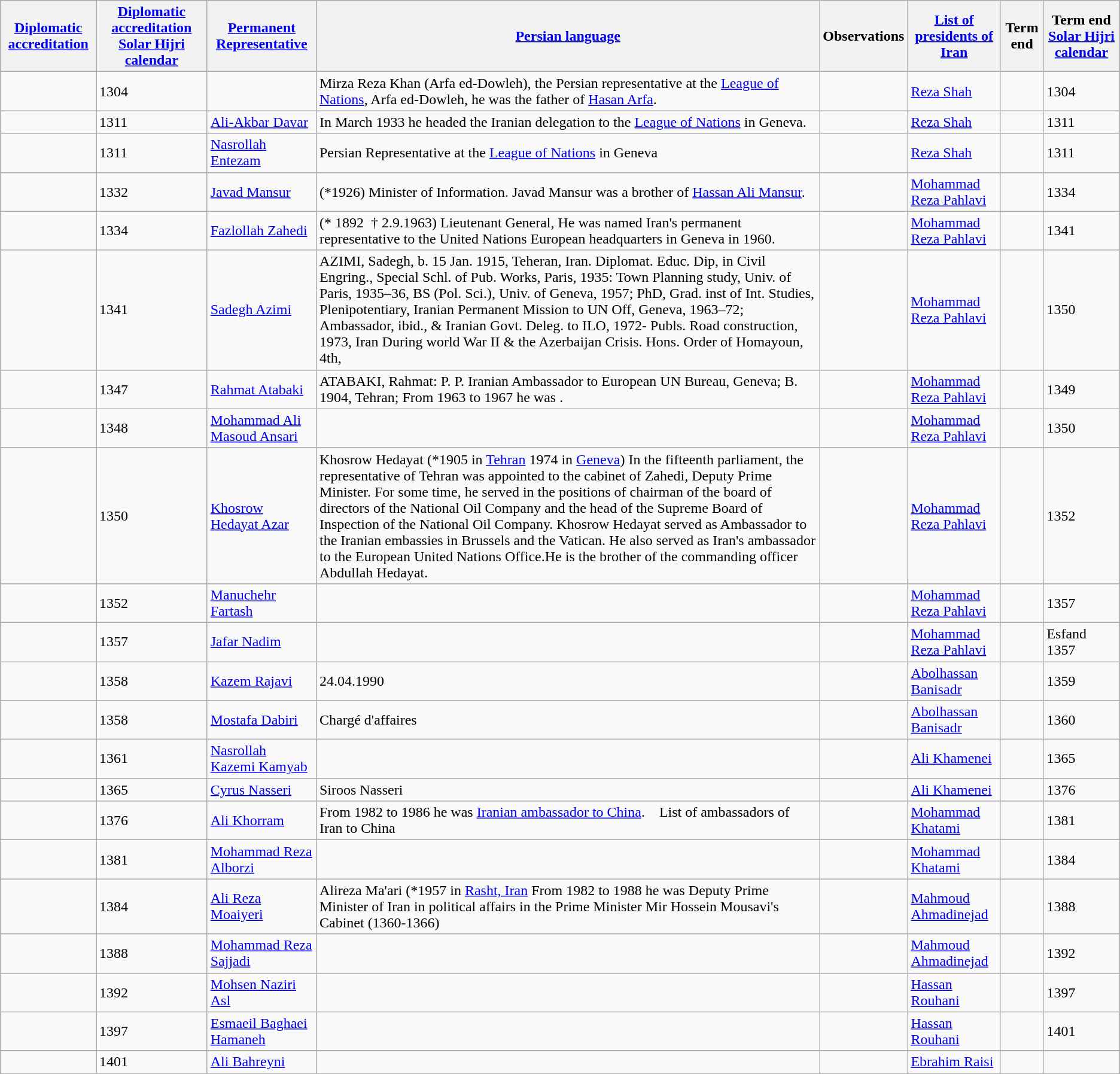<table class="wikitable sortable">
<tr>
<th><a href='#'>Diplomatic accreditation</a></th>
<th><a href='#'>Diplomatic accreditation</a> <a href='#'>Solar Hijri calendar</a></th>
<th><a href='#'>Permanent Representative</a></th>
<th><a href='#'>Persian language</a></th>
<th>Observations</th>
<th><a href='#'>List of presidents of Iran</a></th>
<th>Term end</th>
<th>Term end <a href='#'>Solar Hijri calendar</a></th>
</tr>
<tr>
<td></td>
<td>1304</td>
<td></td>
<td>Mirza Reza Khan (Arfa ed-Dowleh), the Persian representative at the <a href='#'>League of Nations</a>, Arfa ed-Dowleh, he was the father of <a href='#'>Hasan Arfa</a>.</td>
<td></td>
<td><a href='#'>Reza Shah</a></td>
<td></td>
<td>1304</td>
</tr>
<tr>
<td></td>
<td>1311</td>
<td><a href='#'>Ali-Akbar Davar</a></td>
<td>In March 1933 he headed the Iranian delegation to the <a href='#'>League of Nations</a> in Geneva.</td>
<td></td>
<td><a href='#'>Reza Shah</a></td>
<td></td>
<td>1311</td>
</tr>
<tr>
<td></td>
<td>1311</td>
<td><a href='#'>Nasrollah Entezam</a></td>
<td>Persian Representative at the <a href='#'>League of Nations</a> in Geneva</td>
<td></td>
<td><a href='#'>Reza Shah</a></td>
<td></td>
<td>1311</td>
</tr>
<tr>
<td></td>
<td>1332</td>
<td><a href='#'>Javad Mansur</a></td>
<td>(*1926) Minister of Information. Javad Mansur was a brother of <a href='#'>Hassan Ali Mansur</a>.</td>
<td></td>
<td><a href='#'>Mohammad Reza Pahlavi</a></td>
<td></td>
<td>1334</td>
</tr>
<tr>
<td></td>
<td>1334</td>
<td><a href='#'>Fazlollah Zahedi</a></td>
<td>(* 1892  † 2.9.1963) Lieutenant General, He was named Iran's permanent representative to the United Nations European headquarters in Geneva in 1960.</td>
<td></td>
<td><a href='#'>Mohammad Reza Pahlavi</a></td>
<td></td>
<td>1341</td>
</tr>
<tr>
<td></td>
<td>1341</td>
<td><a href='#'>Sadegh Azimi</a></td>
<td>AZIMI, Sadegh, b. 15 Jan. 1915, Teheran, Iran. Diplomat. Educ. Dip, in Civil Engring., Special Schl. of Pub. Works, Paris, 1935: Town Planning study, Univ. of Paris, 1935–36, BS (Pol. Sci.), Univ. of Geneva, 1957; PhD, Grad. inst of Int. Studies,  Plenipotentiary, Iranian Permanent Mission to UN Off, Geneva, 1963–72; Ambassador, ibid., & Iranian Govt. Deleg. to ILO, 1972- Publs. Road construction, 1973, Iran During world War II & the Azerbaijan Crisis. Hons. Order of Homayoun, 4th,</td>
<td></td>
<td><a href='#'>Mohammad Reza Pahlavi</a></td>
<td></td>
<td>1350</td>
</tr>
<tr>
<td></td>
<td>1347</td>
<td><a href='#'>Rahmat Atabaki</a></td>
<td>ATABAKI, Rahmat: P. P. Iranian Ambassador to European UN Bureau, Geneva; B. 1904, Tehran; From 1963 to 1967 he was .</td>
<td></td>
<td><a href='#'>Mohammad Reza Pahlavi</a></td>
<td></td>
<td>1349</td>
</tr>
<tr>
<td></td>
<td>1348</td>
<td><a href='#'>Mohammad Ali Masoud Ansari</a></td>
<td></td>
<td></td>
<td><a href='#'>Mohammad Reza Pahlavi</a></td>
<td></td>
<td>1350</td>
</tr>
<tr>
<td></td>
<td>1350</td>
<td><a href='#'>Khosrow Hedayat Azar</a></td>
<td>Khosrow Hedayat (*1905 in <a href='#'>Tehran</a> 1974 in <a href='#'>Geneva</a>) In the fifteenth parliament, the representative of Tehran was appointed to the cabinet of Zahedi, Deputy Prime Minister. For some time, he served in the positions of chairman of the board of directors of the National Oil Company and the head of the Supreme Board of Inspection of the National Oil Company. Khosrow Hedayat served as Ambassador to the Iranian embassies in Brussels and the Vatican. He also served as Iran's ambassador to the European United Nations Office.He is the brother of the commanding officer Abdullah Hedayat.</td>
<td></td>
<td><a href='#'>Mohammad Reza Pahlavi</a></td>
<td></td>
<td>1352</td>
</tr>
<tr>
<td></td>
<td>1352</td>
<td><a href='#'>Manuchehr Fartash</a></td>
<td></td>
<td></td>
<td><a href='#'>Mohammad Reza Pahlavi</a></td>
<td></td>
<td>1357</td>
</tr>
<tr>
<td></td>
<td>1357</td>
<td><a href='#'>Jafar Nadim</a></td>
<td></td>
<td></td>
<td><a href='#'>Mohammad Reza Pahlavi</a></td>
<td></td>
<td>Esfand 1357</td>
</tr>
<tr>
<td></td>
<td>1358</td>
<td><a href='#'>Kazem Rajavi</a></td>
<td>24.04.1990</td>
<td></td>
<td><a href='#'>Abolhassan Banisadr</a></td>
<td></td>
<td>1359</td>
</tr>
<tr>
<td></td>
<td>1358</td>
<td><a href='#'>Mostafa Dabiri</a></td>
<td>Chargé d'affaires</td>
<td></td>
<td><a href='#'>Abolhassan Banisadr</a></td>
<td></td>
<td>1360</td>
</tr>
<tr>
<td></td>
<td>1361</td>
<td><a href='#'>Nasrollah Kazemi Kamyab</a></td>
<td></td>
<td></td>
<td><a href='#'>Ali Khamenei</a></td>
<td></td>
<td>1365</td>
</tr>
<tr>
<td></td>
<td>1365</td>
<td><a href='#'>Cyrus Nasseri</a></td>
<td>Siroos Nasseri</td>
<td></td>
<td><a href='#'>Ali Khamenei</a></td>
<td></td>
<td>1376</td>
</tr>
<tr>
<td></td>
<td>1376</td>
<td><a href='#'>Ali Khorram</a></td>
<td>From 1982 to 1986 he was <a href='#'>Iranian ambassador to China</a>.    List of ambassadors of Iran to China</td>
<td></td>
<td><a href='#'>Mohammad Khatami</a></td>
<td></td>
<td>1381</td>
</tr>
<tr>
<td></td>
<td>1381</td>
<td><a href='#'>Mohammad Reza Alborzi</a></td>
<td></td>
<td></td>
<td><a href='#'>Mohammad Khatami</a></td>
<td></td>
<td>1384</td>
</tr>
<tr>
<td></td>
<td>1384</td>
<td><a href='#'>Ali Reza Moaiyeri</a></td>
<td>Alireza Ma'ari (*1957 in <a href='#'>Rasht, Iran</a> From 1982 to 1988 he was Deputy Prime Minister of Iran in political affairs in the Prime Minister Mir Hossein Mousavi's Cabinet (1360-1366)</td>
<td></td>
<td><a href='#'>Mahmoud Ahmadinejad</a></td>
<td></td>
<td>1388</td>
</tr>
<tr>
<td></td>
<td>1388</td>
<td><a href='#'>Mohammad Reza Sajjadi</a></td>
<td></td>
<td></td>
<td><a href='#'>Mahmoud Ahmadinejad</a></td>
<td></td>
<td>1392</td>
</tr>
<tr>
<td></td>
<td>1392</td>
<td><a href='#'>Mohsen Naziri Asl</a></td>
<td></td>
<td></td>
<td><a href='#'>Hassan Rouhani</a></td>
<td></td>
<td>1397</td>
</tr>
<tr>
<td></td>
<td>1397</td>
<td><a href='#'>Esmaeil Baghaei Hamaneh</a></td>
<td></td>
<td></td>
<td><a href='#'>Hassan Rouhani</a></td>
<td></td>
<td>1401</td>
</tr>
<tr>
<td></td>
<td>1401</td>
<td><a href='#'>Ali Bahreyni</a></td>
<td></td>
<td></td>
<td><a href='#'>Ebrahim Raisi</a></td>
<td></td>
<td></td>
</tr>
</table>
